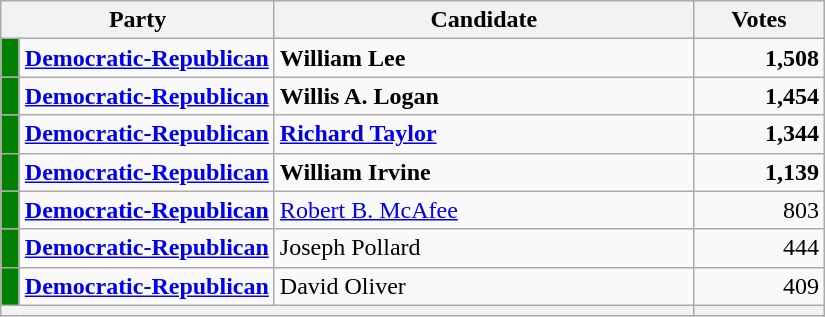<table class=wikitable>
<tr>
<th colspan=2 style="width: 130px">Party</th>
<th style="width: 17em">Candidate</th>
<th style="width: 5em">Votes</th>
</tr>
<tr>
<td style="background-color:#008000; width:5px;"></td>
<td><strong><a href='#'>Democratic-Republican</a></strong></td>
<td><strong>William Lee</strong></td>
<td align=right><strong>1,508</strong></td>
</tr>
<tr>
<td style="background-color:#008000"></td>
<td><strong><a href='#'>Democratic-Republican</a></strong></td>
<td><strong>Willis A. Logan</strong></td>
<td align=right><strong>1,454</strong></td>
</tr>
<tr>
<td style="background-color:#008000"></td>
<td><strong><a href='#'>Democratic-Republican</a></strong></td>
<td><strong><a href='#'>Richard Taylor</a></strong></td>
<td align=right><strong>1,344</strong></td>
</tr>
<tr>
<td style="background-color:#008000"></td>
<td><strong><a href='#'>Democratic-Republican</a></strong></td>
<td><strong>William Irvine</strong></td>
<td align=right><strong>1,139</strong></td>
</tr>
<tr>
<td style="background-color:#008000"></td>
<td><strong><a href='#'>Democratic-Republican</a></strong></td>
<td><a href='#'>Robert B. McAfee</a></td>
<td align=right>803</td>
</tr>
<tr>
<td style="background-color:#008000"></td>
<td><strong><a href='#'>Democratic-Republican</a></strong></td>
<td>Joseph Pollard</td>
<td align=right>444</td>
</tr>
<tr>
<td style="background-color:#008000"></td>
<td><strong><a href='#'>Democratic-Republican</a></strong></td>
<td>David Oliver</td>
<td align=right>409</td>
</tr>
<tr>
<th colspan=3></th>
<th></th>
</tr>
</table>
